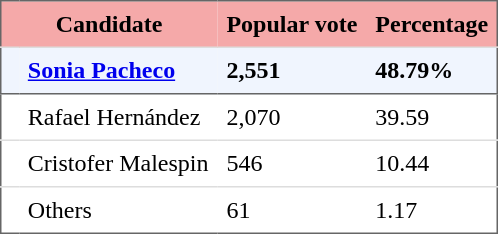<table style="border: 1px solid #666666; border-collapse: collapse" align="center" cellpadding="6">
<tr style="background-color: #F5A9A9">
<th colspan="2">Candidate</th>
<th>Popular vote</th>
<th>Percentage</th>
</tr>
<tr style="background-color: #F0F5FE">
<td style="border-top: 1px solid #DDDDDD"></td>
<td style="border-top: 1px solid #DDDDDD"><strong><a href='#'>Sonia Pacheco</a></strong></td>
<td style="border-top: 1px solid #DDDDDD"><strong>2,551</strong></td>
<td style="border-top: 1px solid #DDDDDD"><strong>48.79%</strong></td>
</tr>
<tr>
<td style="border-top: 1px solid #666666"></td>
<td style="border-top: 1px solid #666666">Rafael Hernández</td>
<td style="border-top: 1px solid #666666">2,070</td>
<td style="border-top: 1px solid #666666">39.59</td>
</tr>
<tr>
<td style="border-top: 1px solid #DDDDDD"></td>
<td style="border-top: 1px solid #DDDDDD">Cristofer Malespin</td>
<td style="border-top: 1px solid #DDDDDD">546</td>
<td style="border-top: 1px solid #DDDDDD">10.44</td>
</tr>
<tr>
<td style="border-top: 1px solid #DDDDDD"></td>
<td style="border-top: 1px solid #DDDDDD">Others</td>
<td style="border-top: 1px solid #DDDDDD">61</td>
<td style="border-top: 1px solid #DDDDDD">1.17</td>
</tr>
</table>
